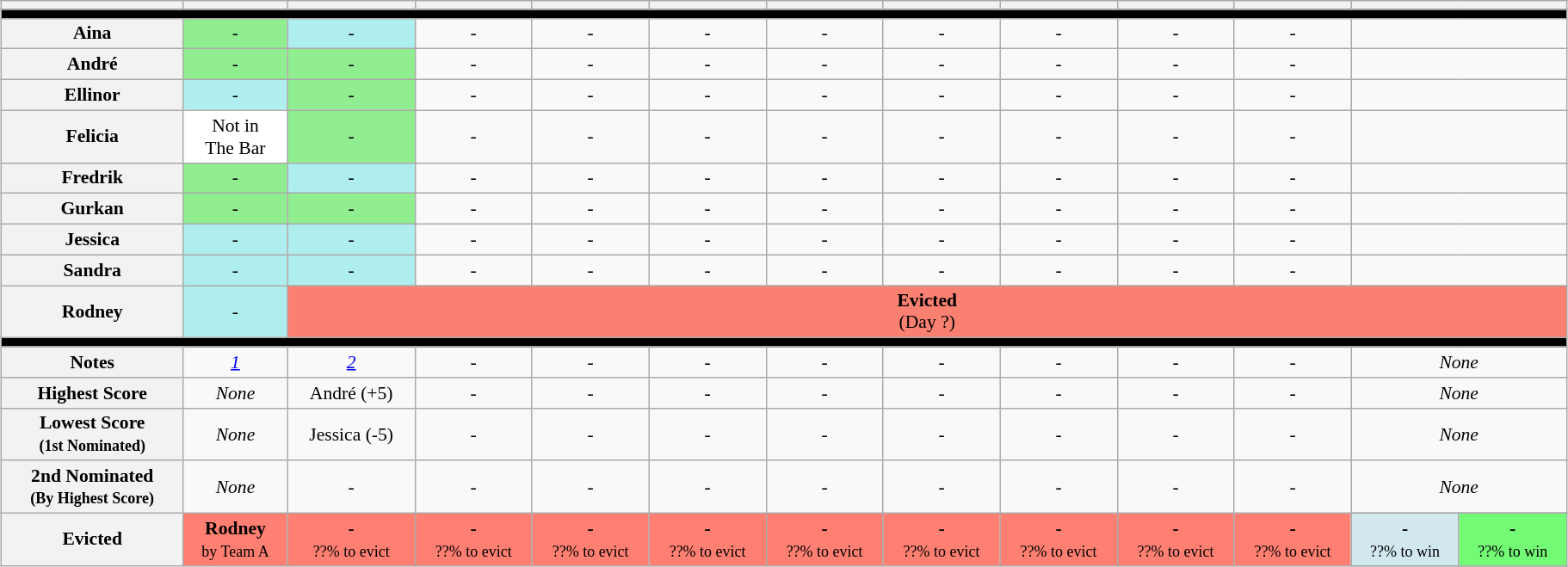<table class="wikitable" style="font-size:90%; text-align:center; width: 96%; margin-left: auto; margin-right: auto;">
<tr>
<th></th>
<th></th>
<th></th>
<th></th>
<th></th>
<th></th>
<th></th>
<th></th>
<th></th>
<th></th>
<th></th>
<th colspan=2></th>
</tr>
<tr>
<th style="background:#000000;" colspan="17"></th>
</tr>
<tr>
<th>Aina</th>
<td style="background:#90EE90">-</td>
<td style="background:#AFEEEE">-</td>
<td>-</td>
<td>-</td>
<td>-</td>
<td>-</td>
<td>-</td>
<td>-</td>
<td>-</td>
<td>-</td>
<td colspan=2></td>
</tr>
<tr>
<th>André</th>
<td style="background:#90EE90">-</td>
<td style="background:#90EE90">-</td>
<td>-</td>
<td>-</td>
<td>-</td>
<td>-</td>
<td>-</td>
<td>-</td>
<td>-</td>
<td>-</td>
<td colspan=2></td>
</tr>
<tr>
<th>Ellinor</th>
<td style="background:#AFEEEE">-</td>
<td style="background:#90EE90">-</td>
<td>-</td>
<td>-</td>
<td>-</td>
<td>-</td>
<td>-</td>
<td>-</td>
<td>-</td>
<td>-</td>
<td colspan=2></td>
</tr>
<tr>
<th>Felicia</th>
<td style="background:white; text-align:center;">Not in<br>The Bar</td>
<td style="background:#90EE90">-</td>
<td>-</td>
<td>-</td>
<td>-</td>
<td>-</td>
<td>-</td>
<td>-</td>
<td>-</td>
<td>-</td>
<td colspan=2></td>
</tr>
<tr>
<th>Fredrik</th>
<td style="background:#90EE90">-</td>
<td style="background:#AFEEEE">-</td>
<td>-</td>
<td>-</td>
<td>-</td>
<td>-</td>
<td>-</td>
<td>-</td>
<td>-</td>
<td>-</td>
<td colspan=2></td>
</tr>
<tr>
<th>Gurkan</th>
<td style="background:#90EE90">-</td>
<td style="background:#90EE90">-</td>
<td>-</td>
<td>-</td>
<td>-</td>
<td>-</td>
<td>-</td>
<td>-</td>
<td>-</td>
<td>-</td>
<td colspan=2></td>
</tr>
<tr>
<th>Jessica</th>
<td style="background:#AFEEEE">-</td>
<td style="background:#AFEEEE">-</td>
<td>-</td>
<td>-</td>
<td>-</td>
<td>-</td>
<td>-</td>
<td>-</td>
<td>-</td>
<td>-</td>
<td colspan=2></td>
</tr>
<tr>
<th>Sandra</th>
<td style="background:#AFEEEE">-</td>
<td style="background:#AFEEEE">-</td>
<td>-</td>
<td>-</td>
<td>-</td>
<td>-</td>
<td>-</td>
<td>-</td>
<td>-</td>
<td>-</td>
<td colspan=2></td>
</tr>
<tr>
<th>Rodney</th>
<td style="background:#AFEEEE">-</td>
<td style="background:salmon; text-align:center;" colspan=11><strong>Evicted</strong> <br> (Day ?)</td>
</tr>
<tr>
<th style="background:#000000;" colspan="14"></th>
</tr>
<tr>
<th>Notes</th>
<td><em><a href='#'>1</a></em></td>
<td><em><a href='#'>2</a></em></td>
<td>-</td>
<td>-</td>
<td>-</td>
<td>-</td>
<td>-</td>
<td>-</td>
<td>-</td>
<td>-</td>
<td colspan=2><em>None</em></td>
</tr>
<tr>
<th>Highest Score</th>
<td><em>None</em></td>
<td><span>André (+5)</span></td>
<td>-</td>
<td>-</td>
<td>-</td>
<td>-</td>
<td>-</td>
<td>-</td>
<td>-</td>
<td>-</td>
<td colspan=2><em>None</em></td>
</tr>
<tr>
<th>Lowest Score<br><small>(1st Nominated)</small></th>
<td><em>None</em></td>
<td><span>Jessica (-5)</span></td>
<td>-</td>
<td>-</td>
<td>-</td>
<td>-</td>
<td>-</td>
<td>-</td>
<td>-</td>
<td>-</td>
<td colspan=2><em>None</em></td>
</tr>
<tr>
<th>2nd Nominated<br><small>(By Highest Score)</small></th>
<td><em>None</em></td>
<td>-</td>
<td>-</td>
<td>-</td>
<td>-</td>
<td>-</td>
<td>-</td>
<td>-</td>
<td>-</td>
<td>-</td>
<td colspan=2><em>None</em></td>
</tr>
<tr>
<th rowspan="4">Evicted</th>
<td rowspan="4" style="background:#FF8072"><strong>Rodney</strong><br><small>by Team A</small></td>
<td rowspan="4" style="background:#FF8072"><strong>-</strong><br><small>??% to evict</small></td>
<td rowspan="4" style="background:#FF8072"><strong>-</strong><br><small>??% to evict</small></td>
<td rowspan="4" style="background:#FF8072"><strong>-</strong><br><small>??% to evict</small></td>
<td rowspan="4" style="background:#FF8072"><strong>-</strong><br><small>??% to evict</small></td>
<td rowspan="4" style="background:#FF8072"><strong>-</strong><br><small>??% to evict</small></td>
<td rowspan="4" style="background:#FF8072"><strong>-</strong><br><small>??% to evict</small></td>
<td rowspan="4" style="background:#FF8072"><strong>-</strong><br><small>??% to evict</small></td>
<td rowspan="4" style="background:#FF8072"><strong>-</strong><br><small>??% to evict</small></td>
<td rowspan="4" style="background:#FF8072"><strong>-</strong><br><small>??% to evict</small></td>
</tr>
<tr>
<td rowspan="1" style="background:#D1E8EF"><strong>-</strong><br><small>??% to win</small></td>
<td rowspan="1" style="background:#73FB76"><strong>-</strong><br><small>??% to win</small></td>
</tr>
<tr>
</tr>
</table>
